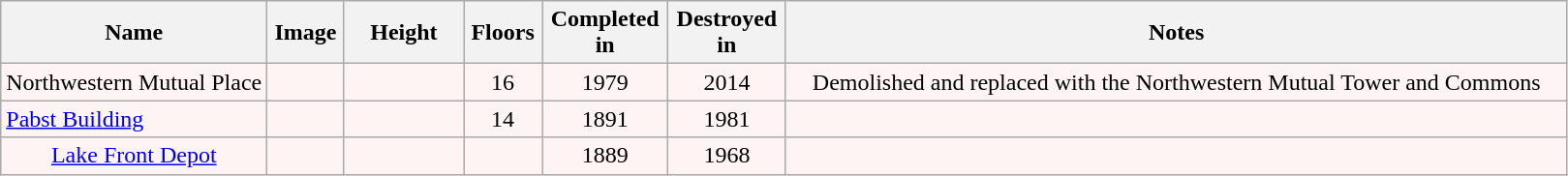<table class="wikitable sortable" style="text-align:center; background:#fef4f4;">
<tr>
<th style="width:17%;">Name</th>
<th class="unsortable">Image</th>
<th width="75">Height<br></th>
<th>Floors</th>
<th>Completed<br>in</th>
<th>Destroyed<br>in</th>
<th class="unsortable">Notes</th>
</tr>
<tr>
<td>Northwestern Mutual Place</td>
<td></td>
<td></td>
<td>16</td>
<td>1979</td>
<td>2014</td>
<td>Demolished and replaced with the Northwestern Mutual Tower and Commons</td>
</tr>
<tr>
<td align="left"><a href='#'>Pabst Building</a></td>
<td></td>
<td></td>
<td>14</td>
<td>1891</td>
<td>1981</td>
<td align="left"></td>
</tr>
<tr>
<td><a href='#'>Lake Front Depot</a></td>
<td></td>
<td></td>
<td></td>
<td>1889</td>
<td>1968</td>
<td></td>
</tr>
</table>
